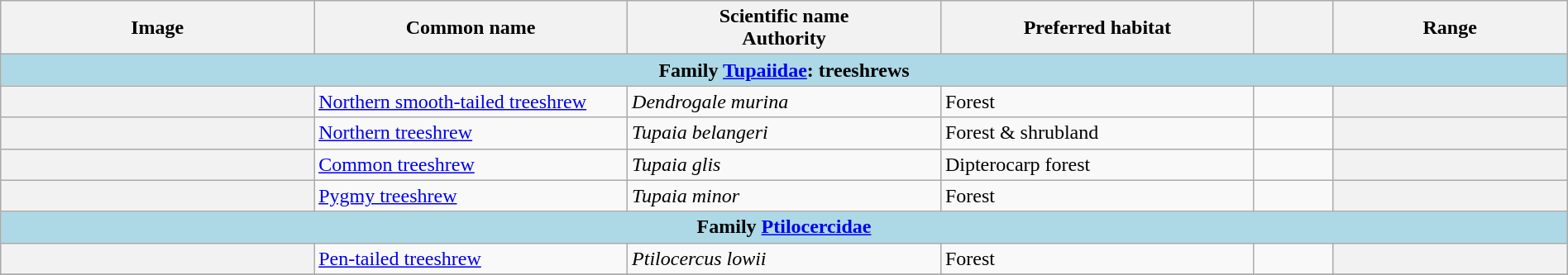<table width=100% class="wikitable unsortable plainrowheaders">
<tr>
<th width="20%" style="text-align: center;">Image</th>
<th width="20%">Common name</th>
<th width="20%">Scientific name<br>Authority</th>
<th width="20%">Preferred habitat</th>
<th width="5%"></th>
<th width="15%">Range</th>
</tr>
<tr>
<td style="text-align:center;background:lightblue;" colspan=6><strong>Family <a href='#'>Tupaiidae</a>: treeshrews</strong></td>
</tr>
<tr>
<th style="text-align: center;"></th>
<td><a href='#'>Northern smooth-tailed treeshrew</a></td>
<td><em>Dendrogale murina</em><br></td>
<td>Forest</td>
<td><br></td>
<th style="text-align: center;"></th>
</tr>
<tr>
<th style="text-align: center;"></th>
<td><a href='#'>Northern treeshrew</a></td>
<td><em>Tupaia belangeri</em><br></td>
<td>Forest & shrubland</td>
<td><br></td>
<th style="text-align: center;"></th>
</tr>
<tr>
<th style="text-align: center;"></th>
<td><a href='#'>Common treeshrew</a></td>
<td><em>Tupaia glis</em><br></td>
<td>Dipterocarp forest</td>
<td><br></td>
<th style="text-align: center;"></th>
</tr>
<tr>
<th style="text-align: center;"></th>
<td><a href='#'>Pygmy treeshrew</a></td>
<td><em>Tupaia minor</em><br></td>
<td>Forest</td>
<td><br></td>
<th style="text-align: center;"></th>
</tr>
<tr>
<td style="text-align:center;background:lightblue;" colspan=6><strong>Family <a href='#'>Ptilocercidae</a></strong></td>
</tr>
<tr>
<th style="text-align: center;"></th>
<td><a href='#'>Pen-tailed treeshrew</a></td>
<td><em>Ptilocercus lowii</em><br></td>
<td>Forest</td>
<td><br></td>
<th style="text-align: center;"></th>
</tr>
<tr>
</tr>
</table>
